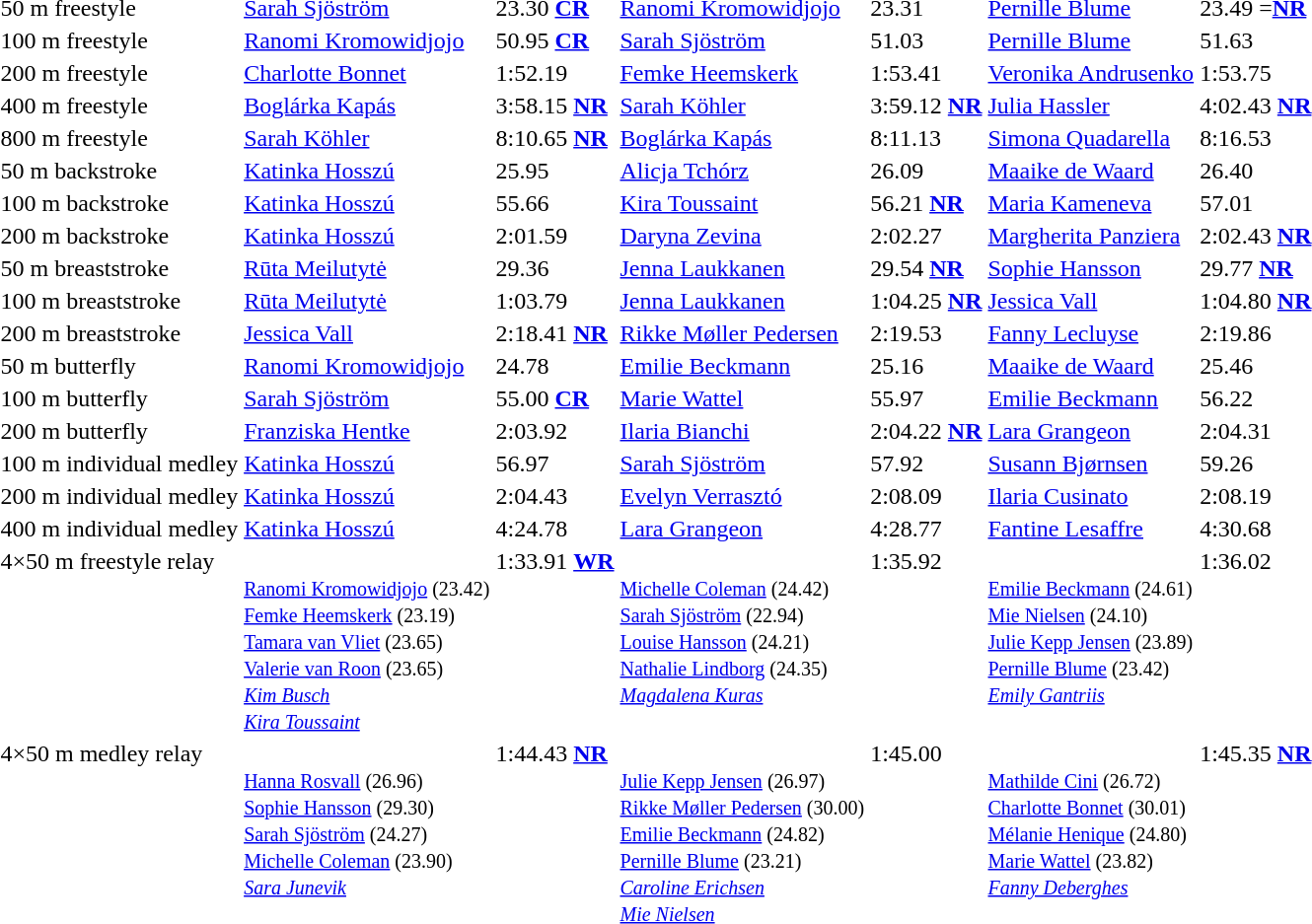<table>
<tr valign="top">
<td>50 m freestyle</td>
<td><a href='#'>Sarah Sjöström</a><br><small></small></td>
<td>23.30 <strong><a href='#'>CR</a></strong></td>
<td><a href='#'>Ranomi Kromowidjojo</a><br><small></small></td>
<td>23.31</td>
<td><a href='#'>Pernille Blume</a><br><small></small></td>
<td>23.49 =<strong><a href='#'>NR</a></strong></td>
</tr>
<tr valign="top">
<td>100 m freestyle</td>
<td><a href='#'>Ranomi Kromowidjojo</a><br><small></small></td>
<td>50.95 <strong><a href='#'>CR</a></strong></td>
<td><a href='#'>Sarah Sjöström</a><br><small></small></td>
<td>51.03</td>
<td><a href='#'>Pernille Blume</a><br><small></small></td>
<td>51.63</td>
</tr>
<tr valign="top">
<td>200 m freestyle</td>
<td><a href='#'>Charlotte Bonnet</a><br><small></small></td>
<td>1:52.19</td>
<td><a href='#'>Femke Heemskerk</a><br><small></small></td>
<td>1:53.41</td>
<td><a href='#'>Veronika Andrusenko</a><br><small></small></td>
<td>1:53.75</td>
</tr>
<tr valign="top">
<td>400 m freestyle</td>
<td><a href='#'>Boglárka Kapás</a><br><small></small></td>
<td>3:58.15 <strong><a href='#'>NR</a></strong></td>
<td><a href='#'>Sarah Köhler</a><br><small></small></td>
<td>3:59.12 <strong><a href='#'>NR</a></strong></td>
<td><a href='#'>Julia Hassler</a><br><small></small></td>
<td>4:02.43 <strong><a href='#'>NR</a></strong></td>
</tr>
<tr valign="top">
<td>800 m freestyle</td>
<td><a href='#'>Sarah Köhler</a><br><small></small></td>
<td>8:10.65 <strong><a href='#'>NR</a></strong></td>
<td><a href='#'>Boglárka Kapás</a><br><small></small></td>
<td>8:11.13</td>
<td><a href='#'>Simona Quadarella</a><br><small></small></td>
<td>8:16.53</td>
</tr>
<tr valign="top">
<td>50 m backstroke</td>
<td><a href='#'>Katinka Hosszú</a><br><small></small></td>
<td>25.95</td>
<td><a href='#'>Alicja Tchórz</a><br><small></small></td>
<td>26.09</td>
<td><a href='#'>Maaike de Waard</a><br><small></small></td>
<td>26.40</td>
</tr>
<tr valign="top">
<td>100 m backstroke</td>
<td><a href='#'>Katinka Hosszú</a><br><small></small></td>
<td>55.66</td>
<td><a href='#'>Kira Toussaint</a><br><small></small></td>
<td>56.21 <strong><a href='#'>NR</a></strong></td>
<td><a href='#'>Maria Kameneva</a><br><small></small></td>
<td>57.01</td>
</tr>
<tr valign="top">
<td>200 m backstroke</td>
<td><a href='#'>Katinka Hosszú</a><br><small></small></td>
<td>2:01.59</td>
<td><a href='#'>Daryna Zevina</a><br><small></small></td>
<td>2:02.27</td>
<td><a href='#'>Margherita Panziera</a><br><small></small></td>
<td>2:02.43 <strong><a href='#'>NR</a></strong></td>
</tr>
<tr valign="top">
<td>50 m breaststroke</td>
<td><a href='#'>Rūta Meilutytė</a><br><small></small></td>
<td>29.36</td>
<td><a href='#'>Jenna Laukkanen</a><br><small></small></td>
<td>29.54 <strong><a href='#'>NR</a></strong></td>
<td><a href='#'>Sophie Hansson</a><br><small></small></td>
<td>29.77 <strong><a href='#'>NR</a></strong></td>
</tr>
<tr valign="top">
<td>100 m breaststroke</td>
<td><a href='#'>Rūta Meilutytė</a><br><small></small></td>
<td>1:03.79</td>
<td><a href='#'>Jenna Laukkanen</a><br><small></small></td>
<td>1:04.25 <strong><a href='#'>NR</a></strong></td>
<td><a href='#'>Jessica Vall</a><br><small></small></td>
<td>1:04.80 <strong><a href='#'>NR</a></strong></td>
</tr>
<tr valign="top">
<td>200 m breaststroke</td>
<td><a href='#'>Jessica Vall</a><br><small></small></td>
<td>2:18.41 <strong><a href='#'>NR</a></strong></td>
<td><a href='#'>Rikke Møller Pedersen</a><br><small></small></td>
<td>2:19.53</td>
<td><a href='#'>Fanny Lecluyse</a><br><small></small></td>
<td>2:19.86</td>
</tr>
<tr valign="top">
<td>50 m butterfly</td>
<td><a href='#'>Ranomi Kromowidjojo</a><br><small></small></td>
<td>24.78</td>
<td><a href='#'>Emilie Beckmann</a><br><small></small></td>
<td>25.16</td>
<td><a href='#'>Maaike de Waard</a><br><small></small></td>
<td>25.46</td>
</tr>
<tr valign="top">
<td>100 m butterfly</td>
<td><a href='#'>Sarah Sjöström</a><br><small></small></td>
<td>55.00 <strong><a href='#'>CR</a></strong></td>
<td><a href='#'>Marie Wattel</a><br><small></small></td>
<td>55.97</td>
<td><a href='#'>Emilie Beckmann</a><br><small></small></td>
<td>56.22</td>
</tr>
<tr valign="top">
<td>200 m butterfly</td>
<td><a href='#'>Franziska Hentke</a><br><small></small></td>
<td>2:03.92</td>
<td><a href='#'>Ilaria Bianchi</a><br><small></small></td>
<td>2:04.22 <strong><a href='#'>NR</a></strong></td>
<td><a href='#'>Lara Grangeon</a><br><small></small></td>
<td>2:04.31</td>
</tr>
<tr valign="top">
<td>100 m individual medley</td>
<td><a href='#'>Katinka Hosszú</a><br><small></small></td>
<td>56.97</td>
<td><a href='#'>Sarah Sjöström</a><br><small></small></td>
<td>57.92</td>
<td><a href='#'>Susann Bjørnsen</a><br><small></small></td>
<td>59.26</td>
</tr>
<tr valign="top">
<td>200 m individual medley</td>
<td><a href='#'>Katinka Hosszú</a><br><small></small></td>
<td>2:04.43</td>
<td><a href='#'>Evelyn Verrasztó</a><br><small></small></td>
<td>2:08.09</td>
<td><a href='#'>Ilaria Cusinato</a><br><small></small></td>
<td>2:08.19</td>
</tr>
<tr valign="top">
<td>400 m individual medley</td>
<td><a href='#'>Katinka Hosszú</a><br><small></small></td>
<td>4:24.78</td>
<td><a href='#'>Lara Grangeon</a><br><small></small></td>
<td>4:28.77</td>
<td><a href='#'>Fantine Lesaffre</a><br><small></small></td>
<td>4:30.68</td>
</tr>
<tr valign="top">
<td>4×50 m freestyle relay</td>
<td><br><small><a href='#'>Ranomi Kromowidjojo</a> (23.42)<br><a href='#'>Femke Heemskerk</a> (23.19)<br><a href='#'>Tamara van Vliet</a> (23.65)<br><a href='#'>Valerie van Roon</a> (23.65)<br><em><a href='#'>Kim Busch</a><br><a href='#'>Kira Toussaint</a></em></small></td>
<td>1:33.91 <strong><a href='#'>WR</a></strong></td>
<td><br><small><a href='#'>Michelle Coleman</a> (24.42)<br><a href='#'>Sarah Sjöström</a> (22.94)<br><a href='#'>Louise Hansson</a> (24.21)<br><a href='#'>Nathalie Lindborg</a> (24.35)<br><em><a href='#'>Magdalena Kuras</a></em></small></td>
<td>1:35.92</td>
<td><br><small><a href='#'>Emilie Beckmann</a> (24.61)<br><a href='#'>Mie Nielsen</a> (24.10)<br><a href='#'>Julie Kepp Jensen</a> (23.89)<br><a href='#'>Pernille Blume</a> (23.42)<br><em><a href='#'>Emily Gantriis</a></em></small></td>
<td>1:36.02</td>
</tr>
<tr valign="top">
<td>4×50 m medley relay</td>
<td><br><small><a href='#'>Hanna Rosvall</a> (26.96)<br><a href='#'>Sophie Hansson</a> (29.30)<br><a href='#'>Sarah Sjöström</a> (24.27)<br><a href='#'>Michelle Coleman</a> (23.90)<br><em><a href='#'>Sara Junevik</a></em></small></td>
<td>1:44.43 <strong><a href='#'>NR</a></strong></td>
<td><br><small><a href='#'>Julie Kepp Jensen</a> (26.97)<br><a href='#'>Rikke Møller Pedersen</a> (30.00)<br><a href='#'>Emilie Beckmann</a> (24.82)<br><a href='#'>Pernille Blume</a> (23.21)<br><em><a href='#'>Caroline Erichsen</a><br><a href='#'>Mie Nielsen</a></em></small></td>
<td>1:45.00</td>
<td><br><small><a href='#'>Mathilde Cini</a> (26.72)<br><a href='#'>Charlotte Bonnet</a> (30.01)<br><a href='#'>Mélanie Henique</a> (24.80)<br><a href='#'>Marie Wattel</a> (23.82)<br><em><a href='#'>Fanny Deberghes</a></em></small></td>
<td>1:45.35 <strong><a href='#'>NR</a></strong></td>
</tr>
</table>
